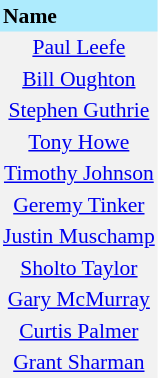<table border=0 cellpadding=2 cellspacing=0  |- bgcolor=#F2F2F2 style="text-align:center; font-size:90%;">
<tr bgcolor=#ADEBFD>
<th align=left>Name</th>
</tr>
<tr>
<td><a href='#'>Paul Leefe</a></td>
</tr>
<tr>
<td><a href='#'>Bill Oughton</a></td>
</tr>
<tr>
<td><a href='#'>Stephen Guthrie</a></td>
</tr>
<tr>
<td><a href='#'>Tony Howe</a></td>
</tr>
<tr>
<td><a href='#'>Timothy Johnson</a></td>
</tr>
<tr>
<td><a href='#'>Geremy Tinker</a></td>
</tr>
<tr>
<td><a href='#'>Justin Muschamp</a></td>
</tr>
<tr>
<td><a href='#'>Sholto Taylor</a></td>
</tr>
<tr>
<td><a href='#'>Gary McMurray</a></td>
</tr>
<tr>
<td><a href='#'>Curtis Palmer</a></td>
</tr>
<tr>
<td><a href='#'>Grant Sharman</a></td>
</tr>
</table>
